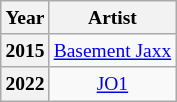<table class="wikitable mw-collapsible mw-collapsed" style="font-size:small; text-align:center">
<tr>
<th>Year</th>
<th>Artist</th>
</tr>
<tr>
<th>2015</th>
<td><a href='#'>Basement Jaxx</a></td>
</tr>
<tr>
<th>2022</th>
<td><a href='#'>JO1</a></td>
</tr>
</table>
